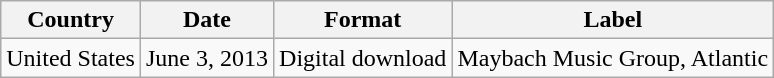<table class="wikitable">
<tr>
<th>Country</th>
<th>Date</th>
<th>Format</th>
<th>Label</th>
</tr>
<tr>
<td>United States</td>
<td>June 3, 2013</td>
<td>Digital download</td>
<td>Maybach Music Group, Atlantic</td>
</tr>
</table>
